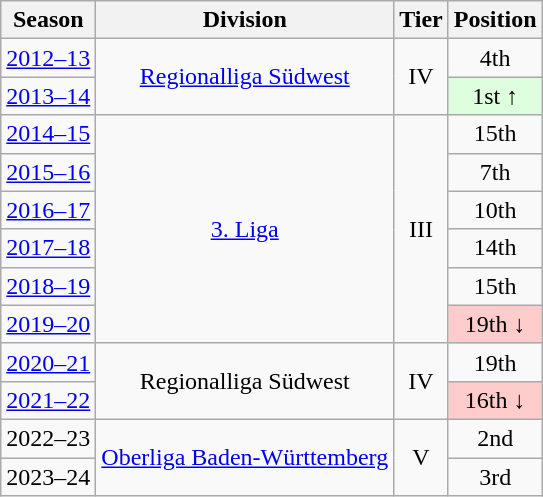<table class="wikitable" style="text-align: center;">
<tr>
<th>Season</th>
<th>Division</th>
<th>Tier</th>
<th>Position</th>
</tr>
<tr>
<td><a href='#'>2012–13</a></td>
<td rowspan="2"><a href='#'>Regionalliga Südwest</a></td>
<td rowspan="2">IV</td>
<td>4th</td>
</tr>
<tr>
<td><a href='#'>2013–14</a></td>
<td bgcolor="#DDFFDD">1st ↑</td>
</tr>
<tr>
<td><a href='#'>2014–15</a></td>
<td rowspan="6"><a href='#'>3. Liga</a></td>
<td rowspan="6">III</td>
<td>15th</td>
</tr>
<tr>
<td><a href='#'>2015–16</a></td>
<td>7th</td>
</tr>
<tr>
<td><a href='#'>2016–17</a></td>
<td>10th</td>
</tr>
<tr>
<td><a href='#'>2017–18</a></td>
<td>14th</td>
</tr>
<tr>
<td><a href='#'>2018–19</a></td>
<td>15th</td>
</tr>
<tr>
<td><a href='#'>2019–20</a></td>
<td bgcolor=ffcccc>19th ↓</td>
</tr>
<tr>
<td><a href='#'>2020–21</a></td>
<td rowspan=2>Regionalliga Südwest</td>
<td rowspan=2>IV</td>
<td>19th</td>
</tr>
<tr>
<td><a href='#'>2021–22</a></td>
<td bgcolor=ffcccc>16th ↓</td>
</tr>
<tr>
<td>2022–23</td>
<td rowspan="2"><a href='#'>Oberliga Baden-Württemberg</a></td>
<td rowspan="2">V</td>
<td>2nd</td>
</tr>
<tr>
<td>2023–24</td>
<td>3rd</td>
</tr>
</table>
